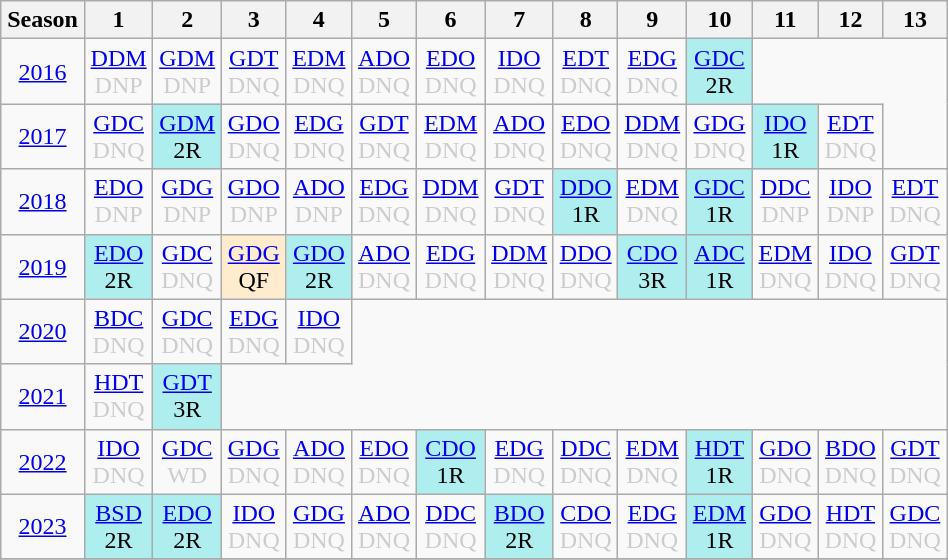<table class="wikitable" style="width:50%; margin:0">
<tr>
<th>Season</th>
<th>1</th>
<th>2</th>
<th>3</th>
<th>4</th>
<th>5</th>
<th>6</th>
<th>7</th>
<th>8</th>
<th>9</th>
<th>10</th>
<th>11</th>
<th>12</th>
<th>13</th>
</tr>
<tr>
<td style="text-align:center;"background:#efefef;"><a href='#'>2016</a></td>
<td style="text-align:center; color:#ccc;"><a href='#'>DDM</a><br>DNP</td>
<td style="text-align:center; color:#ccc;"><a href='#'>GDM</a><br>DNP</td>
<td style="text-align:center; color:#ccc;"><a href='#'>GDT</a><br>DNQ</td>
<td style="text-align:center; color:#ccc;"><a href='#'>EDM</a><br>DNQ</td>
<td style="text-align:center; color:#ccc;"><a href='#'>ADO</a><br>DNQ</td>
<td style="text-align:center; color:#ccc;"><a href='#'>EDO</a><br>DNQ</td>
<td style="text-align:center; color:#ccc;"><a href='#'>IDO</a><br>DNQ</td>
<td style="text-align:center; color:#ccc;"><a href='#'>EDT</a><br>DNQ</td>
<td style="text-align:center; color:#ccc;"><a href='#'>EDG</a><br>DNQ</td>
<td style="text-align:center; background:#afeeee;"><a href='#'>GDC</a><br>2R</td>
</tr>
<tr>
<td style="text-align:center;"background:#efefef;"><a href='#'>2017</a></td>
<td style="text-align:center; color:#ccc;"><a href='#'>GDC</a><br>DNQ</td>
<td style="text-align:center; background:#afeeee;"><a href='#'>GDM</a><br>2R</td>
<td style="text-align:center; color:#ccc;"><a href='#'>GDO</a><br>DNQ</td>
<td style="text-align:center; color:#ccc;"><a href='#'>EDG</a><br>DNQ</td>
<td style="text-align:center; color:#ccc;"><a href='#'>GDT</a><br>DNQ</td>
<td style="text-align:center; color:#ccc;"><a href='#'>EDM</a><br>DNQ</td>
<td style="text-align:center; color:#ccc;"><a href='#'>ADO</a><br>DNQ</td>
<td style="text-align:center; color:#ccc;"><a href='#'>EDO</a><br>DNQ</td>
<td style="text-align:center; color:#ccc;"><a href='#'>DDM</a><br>DNQ</td>
<td style="text-align:center; color:#ccc;"><a href='#'>GDG</a><br>DNQ</td>
<td style="text-align:center; background:#afeeee;"><a href='#'>IDO</a><br>1R</td>
<td style="text-align:center; color:#ccc;"><a href='#'>EDT</a><br>DNQ</td>
</tr>
<tr>
<td style="text-align:center;"background:#efefef;"><a href='#'>2018</a></td>
<td style="text-align:center; color:#ccc;"><a href='#'>EDO</a><br>DNP</td>
<td style="text-align:center; color:#ccc;"><a href='#'>GDG</a><br>DNP</td>
<td style="text-align:center; color:#ccc;"><a href='#'>GDO</a><br>DNP</td>
<td style="text-align:center; color:#ccc;"><a href='#'>ADO</a><br>DNP</td>
<td style="text-align:center; color:#ccc;"><a href='#'>EDG</a><br>DNQ</td>
<td style="text-align:center; color:#ccc;"><a href='#'>DDM</a><br>DNQ</td>
<td style="text-align:center; color:#ccc;"><a href='#'>GDT</a><br>DNQ</td>
<td style="text-align:center; background:#afeeee;"><a href='#'>DDO</a><br>1R</td>
<td style="text-align:center; color:#ccc;"><a href='#'>EDM</a><br>DNQ</td>
<td style="text-align:center; background:#afeeee;"><a href='#'>GDC</a><br>1R</td>
<td style="text-align:center; color:#ccc;"><a href='#'>DDC</a><br>DNP</td>
<td style="text-align:center; color:#ccc;"><a href='#'>IDO</a><br>DNP</td>
<td style="text-align:center; color:#ccc;"><a href='#'>EDT</a><br>DNQ</td>
</tr>
<tr>
<td style="text-align:center;"background:#efefef;"><a href='#'>2019</a></td>
<td style="text-align:center; background:#afeeee;"><a href='#'>EDO</a><br>2R</td>
<td style="text-align:center; color:#ccc;"><a href='#'>GDC</a><br>DNQ</td>
<td style="text-align:center; background:#ffebcd;"><a href='#'>GDG</a><br>QF</td>
<td style="text-align:center; background:#afeeee;"><a href='#'>GDO</a><br>2R</td>
<td style="text-align:center; color:#ccc;"><a href='#'>ADO</a><br>DNQ</td>
<td style="text-align:center; color:#ccc;"><a href='#'>EDG</a><br>DNQ</td>
<td style="text-align:center; color:#ccc;"><a href='#'>DDM</a><br>DNQ</td>
<td style="text-align:center; color:#ccc;"><a href='#'>DDO</a><br>DNQ</td>
<td style="text-align:center; background:#afeeee;"><a href='#'>CDO</a><br>3R</td>
<td style="text-align:center; background:#afeeee;"><a href='#'>ADC</a><br>1R</td>
<td style="text-align:center; color:#ccc;"><a href='#'>EDM</a><br>DNQ</td>
<td style="text-align:center; color:#ccc;"><a href='#'>IDO</a><br>DNQ</td>
<td style="text-align:center; color:#ccc;"><a href='#'>GDT</a><br>DNQ</td>
</tr>
<tr>
<td style="text-align:center;"background:#efefef;"><a href='#'>2020</a></td>
<td style="text-align:center; color:#ccc;"><a href='#'>BDC</a><br>DNQ</td>
<td style="text-align:center; color:#ccc;"><a href='#'>GDC</a><br>DNQ</td>
<td style="text-align:center; color:#ccc;"><a href='#'>EDG</a><br>DNQ</td>
<td style="text-align:center; color:#ccc;"><a href='#'>IDO</a><br>DNQ</td>
</tr>
<tr>
<td style="text-align:center;"background:#efefef;"><a href='#'>2021</a></td>
<td style="text-align:center; color:#ccc;"><a href='#'>HDT</a><br>DNQ</td>
<td style="text-align:center; background:#afeeee;"><a href='#'>GDT</a><br>3R</td>
</tr>
<tr>
<td style="text-align:center;"background:#efefef;"><a href='#'>2022</a></td>
<td style="text-align:center; color:#ccc;"><a href='#'>IDO</a><br>DNQ</td>
<td style="text-align:center; color:#ccc;"><a href='#'>GDC</a><br>WD</td>
<td style="text-align:center; color:#ccc;"><a href='#'>GDG</a><br>DNQ</td>
<td style="text-align:center; color:#ccc;"><a href='#'>ADO</a><br>DNQ</td>
<td style="text-align:center; color:#ccc;"><a href='#'>EDO</a><br>DNQ</td>
<td style="text-align:center; background:#afeeee;"><a href='#'>CDO</a><br>1R</td>
<td style="text-align:center; color:#ccc;"><a href='#'>EDG</a><br>DNQ</td>
<td style="text-align:center; color:#ccc;"><a href='#'>DDC</a><br>DNQ</td>
<td style="text-align:center; color:#ccc;"><a href='#'>EDM</a><br>DNQ</td>
<td style="text-align:center; background:#afeeee;"><a href='#'>HDT</a><br>1R</td>
<td style="text-align:center; color:#ccc;"><a href='#'>GDO</a><br>DNQ</td>
<td style="text-align:center; color:#ccc;"><a href='#'>BDO</a><br>DNQ</td>
<td style="text-align:center; color:#ccc;"><a href='#'>GDT</a><br>DNQ</td>
</tr>
<tr>
<td style="text-align:center;"background:#efefef;"><a href='#'>2023</a></td>
<td style="text-align:center; background:#afeeee;"><a href='#'>BSD</a><br>2R</td>
<td style="text-align:center; background:#afeeee;"><a href='#'>EDO</a><br>2R</td>
<td style="text-align:center; color:#ccc;"><a href='#'>IDO</a><br>DNQ</td>
<td style="text-align:center; color:#ccc;"><a href='#'>GDG</a><br>DNQ</td>
<td style="text-align:center; color:#ccc;"><a href='#'>ADO</a><br>DNQ</td>
<td style="text-align:center; color:#ccc;"><a href='#'>DDC</a><br>DNQ</td>
<td style="text-align:center; background:#afeeee;"><a href='#'>BDO</a><br>2R</td>
<td style="text-align:center; color:#ccc;"><a href='#'>CDO</a><br>DNQ</td>
<td style="text-align:center; color:#ccc;"><a href='#'>EDG</a><br>DNQ</td>
<td style="text-align:center; background:#afeeee;"><a href='#'>EDM</a><br>1R</td>
<td style="text-align:center; color:#ccc;"><a href='#'>GDO</a><br>DNQ</td>
<td style="text-align:center; color:#ccc;"><a href='#'>HDT</a><br>DNQ</td>
<td style="text-align:center; color:#ccc;"><a href='#'>GDC</a><br>DNQ</td>
</tr>
<tr>
</tr>
</table>
